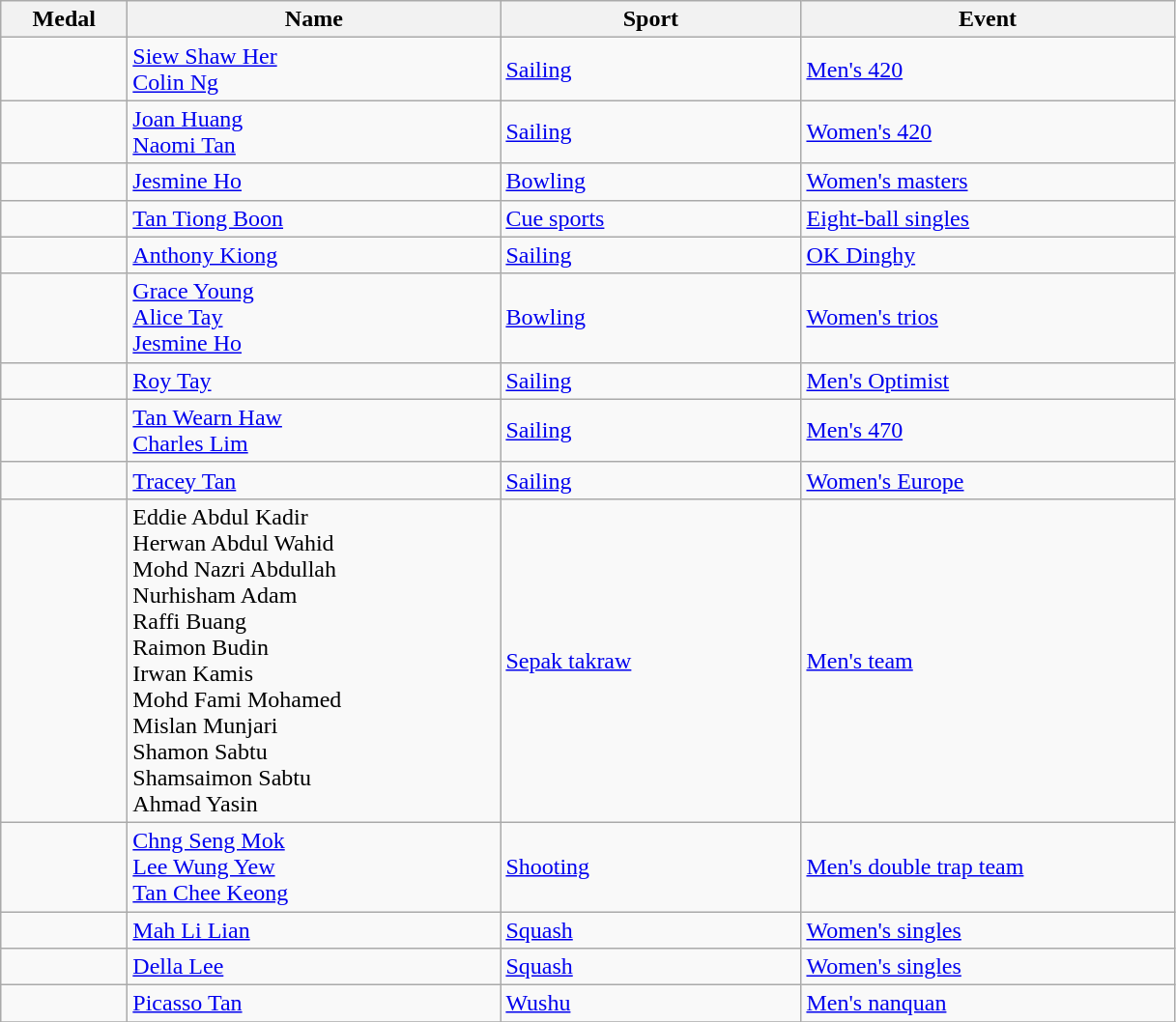<table class="wikitable sortable" style="font-size:100%">
<tr>
<th width="80">Medal</th>
<th width="250">Name</th>
<th width="200">Sport</th>
<th width="250">Event</th>
</tr>
<tr>
<td></td>
<td><a href='#'>Siew Shaw Her</a><br><a href='#'>Colin Ng</a></td>
<td><a href='#'>Sailing</a></td>
<td><a href='#'>Men's 420</a></td>
</tr>
<tr>
<td></td>
<td><a href='#'>Joan Huang</a><br><a href='#'>Naomi Tan</a></td>
<td><a href='#'>Sailing</a></td>
<td><a href='#'>Women's 420</a></td>
</tr>
<tr>
<td></td>
<td><a href='#'>Jesmine Ho</a></td>
<td><a href='#'>Bowling</a></td>
<td><a href='#'>Women's masters</a></td>
</tr>
<tr>
<td></td>
<td><a href='#'>Tan Tiong Boon</a></td>
<td><a href='#'>Cue sports</a></td>
<td><a href='#'>Eight-ball singles</a></td>
</tr>
<tr>
<td></td>
<td><a href='#'>Anthony Kiong</a></td>
<td><a href='#'>Sailing</a></td>
<td><a href='#'>OK Dinghy</a></td>
</tr>
<tr>
<td></td>
<td><a href='#'>Grace Young</a><br><a href='#'>Alice Tay</a><br><a href='#'>Jesmine Ho</a></td>
<td><a href='#'>Bowling</a></td>
<td><a href='#'>Women's trios</a></td>
</tr>
<tr>
<td></td>
<td><a href='#'>Roy Tay</a></td>
<td><a href='#'>Sailing</a></td>
<td><a href='#'>Men's Optimist</a></td>
</tr>
<tr>
<td></td>
<td><a href='#'>Tan Wearn Haw</a><br><a href='#'>Charles Lim</a></td>
<td><a href='#'>Sailing</a></td>
<td><a href='#'>Men's 470</a></td>
</tr>
<tr>
<td></td>
<td><a href='#'>Tracey Tan</a></td>
<td><a href='#'>Sailing</a></td>
<td><a href='#'>Women's Europe</a></td>
</tr>
<tr>
<td></td>
<td>Eddie Abdul Kadir<br>Herwan Abdul Wahid<br>Mohd Nazri Abdullah<br>Nurhisham Adam<br>Raffi Buang<br>Raimon Budin<br>Irwan Kamis<br>Mohd Fami Mohamed<br>Mislan Munjari<br>Shamon Sabtu<br>Shamsaimon Sabtu<br>Ahmad Yasin</td>
<td><a href='#'>Sepak takraw</a></td>
<td><a href='#'>Men's team</a></td>
</tr>
<tr>
<td></td>
<td><a href='#'>Chng Seng Mok</a><br><a href='#'>Lee Wung Yew</a><br><a href='#'>Tan Chee Keong</a></td>
<td><a href='#'>Shooting</a></td>
<td><a href='#'>Men's double trap team</a></td>
</tr>
<tr>
<td></td>
<td><a href='#'>Mah Li Lian</a></td>
<td><a href='#'>Squash</a></td>
<td><a href='#'>Women's singles</a></td>
</tr>
<tr>
<td></td>
<td><a href='#'>Della Lee</a></td>
<td><a href='#'>Squash</a></td>
<td><a href='#'>Women's singles</a></td>
</tr>
<tr>
<td></td>
<td><a href='#'>Picasso Tan</a></td>
<td><a href='#'>Wushu</a></td>
<td><a href='#'>Men's nanquan</a></td>
</tr>
<tr>
</tr>
</table>
